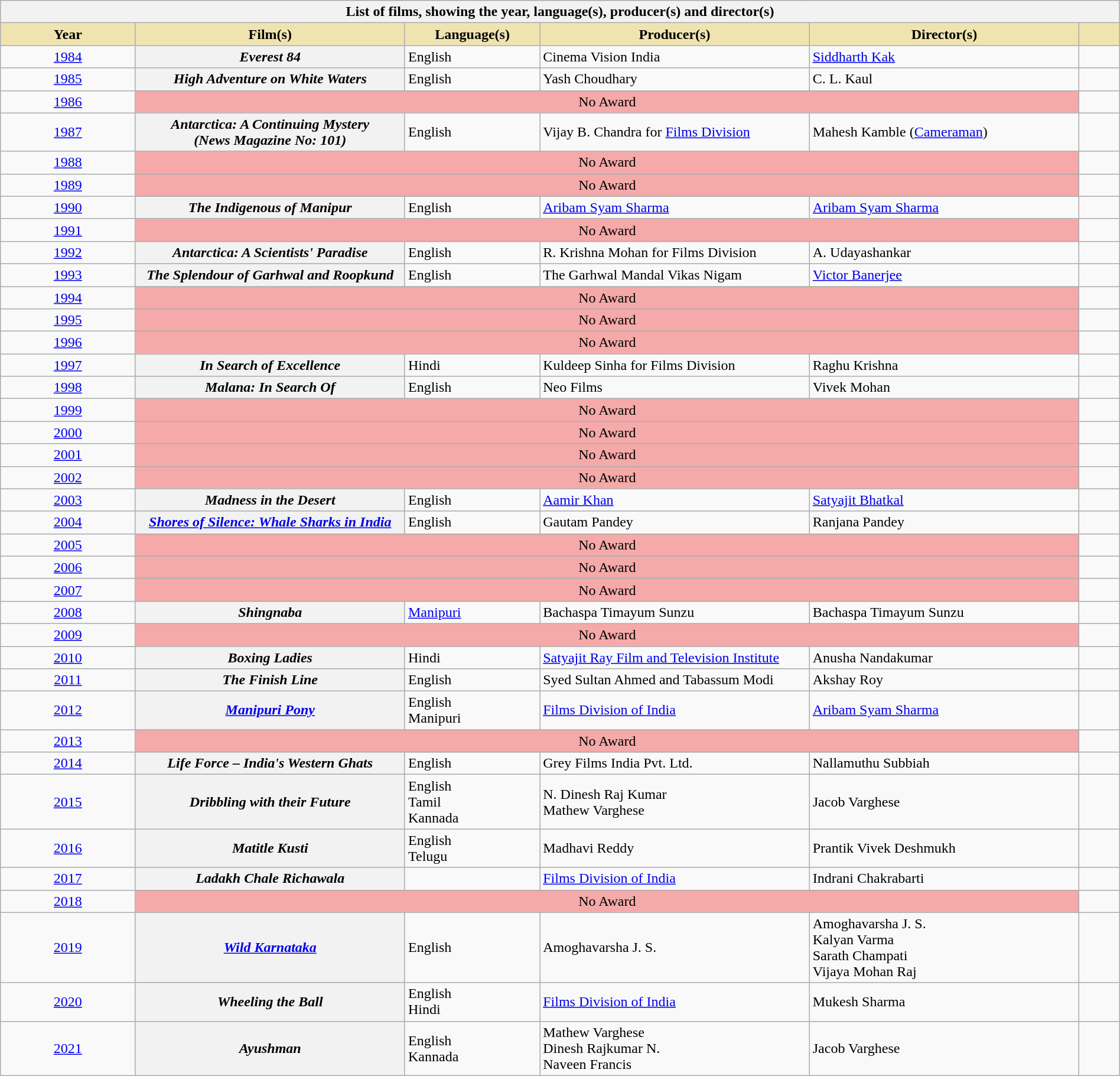<table class="wikitable sortable plainrowheaders" style="width:100%">
<tr>
<th colspan="6">List of films, showing the year, language(s), producer(s) and director(s)</th>
</tr>
<tr>
<th scope="col" style="background-color:#EFE4B0;width:10%;">Year</th>
<th scope="col" style="background-color:#EFE4B0;width:20%;">Film(s)</th>
<th scope="col" style="background-color:#EFE4B0;width:10%;">Language(s)</th>
<th scope="col" style="background-color:#EFE4B0;width:20%;">Producer(s)</th>
<th scope="col" style="background-color:#EFE4B0;width:20%;">Director(s)</th>
<th scope="col" style="background-color:#EFE4B0;width:3%;" class="unsortable"></th>
</tr>
<tr>
<td align="center"><a href='#'>1984<br></a></td>
<th scope="row"><em>Everest 84</em></th>
<td>English</td>
<td>Cinema Vision India</td>
<td><a href='#'>Siddharth Kak</a></td>
<td align="center"></td>
</tr>
<tr>
<td align="center"><a href='#'>1985<br></a></td>
<th scope="row"><em>High Adventure on White Waters</em></th>
<td>English</td>
<td>Yash Choudhary</td>
<td>C. L. Kaul</td>
<td align="center"></td>
</tr>
<tr>
<td align="center"><a href='#'>1986<br></a></td>
<td colspan="4" bgcolor="#F5A9A9" align="center">No Award</td>
<td align="center"></td>
</tr>
<tr>
<td align="center"><a href='#'>1987<br></a></td>
<th scope="row"><em>Antarctica: A Continuing Mystery<br>(News Magazine No: 101)</em></th>
<td>English</td>
<td>Vijay B. Chandra for <a href='#'>Films Division</a></td>
<td>Mahesh Kamble (<a href='#'>Cameraman</a>)</td>
<td align="center"></td>
</tr>
<tr>
<td align="center"><a href='#'>1988<br></a></td>
<td colspan="4" bgcolor="#F5A9A9" align="center">No Award</td>
<td align="center"></td>
</tr>
<tr>
<td align="center"><a href='#'>1989<br></a></td>
<td colspan="4" bgcolor="#F5A9A9" align="center">No Award</td>
<td align="center"></td>
</tr>
<tr>
<td align="center"><a href='#'>1990<br></a></td>
<th scope="row"><em>The Indigenous of Manipur</em></th>
<td>English</td>
<td><a href='#'>Aribam Syam Sharma</a></td>
<td><a href='#'>Aribam Syam Sharma</a></td>
<td align="center"></td>
</tr>
<tr>
<td align="center"><a href='#'>1991<br></a></td>
<td colspan="4" bgcolor="#F5A9A9" align="center">No Award</td>
<td align="center"></td>
</tr>
<tr>
<td align="center"><a href='#'>1992<br></a></td>
<th scope="row"><em>Antarctica: A Scientists' Paradise</em></th>
<td>English</td>
<td>R. Krishna Mohan for Films Division</td>
<td>A. Udayashankar</td>
<td align="center"></td>
</tr>
<tr>
<td align="center"><a href='#'>1993<br></a></td>
<th scope="row"><em>The Splendour of Garhwal and Roopkund</em></th>
<td>English</td>
<td>The Garhwal Mandal Vikas Nigam</td>
<td><a href='#'>Victor Banerjee</a></td>
<td align="center"></td>
</tr>
<tr>
<td align="center"><a href='#'>1994<br></a></td>
<td colspan="4" bgcolor="#F5A9A9" align="center">No Award</td>
<td align="center"></td>
</tr>
<tr>
<td align="center"><a href='#'>1995<br></a></td>
<td colspan="4" bgcolor="#F5A9A9" align="center">No Award</td>
<td align="center"></td>
</tr>
<tr>
<td align="center"><a href='#'>1996<br></a></td>
<td colspan="4" bgcolor="#F5A9A9" align="center">No Award</td>
<td align="center"></td>
</tr>
<tr>
<td align="center"><a href='#'>1997<br></a></td>
<th scope="row"><em>In Search of Excellence</em></th>
<td>Hindi</td>
<td>Kuldeep Sinha for Films Division</td>
<td>Raghu Krishna</td>
<td align="center"></td>
</tr>
<tr>
<td align="center"><a href='#'>1998<br></a></td>
<th scope="row"><em>Malana: In Search Of</em></th>
<td>English</td>
<td>Neo Films</td>
<td>Vivek Mohan</td>
<td align="center"></td>
</tr>
<tr>
<td align="center"><a href='#'>1999<br></a></td>
<td colspan="4" bgcolor="#F5A9A9" align="center">No Award</td>
<td align="center"></td>
</tr>
<tr>
<td align="center"><a href='#'>2000<br></a></td>
<td colspan="4" bgcolor="#F5A9A9" align="center">No Award</td>
<td align="center"></td>
</tr>
<tr>
<td align="center"><a href='#'>2001<br></a></td>
<td colspan="4" bgcolor="#F5A9A9" align="center">No Award</td>
<td align="center"></td>
</tr>
<tr>
<td align="center"><a href='#'>2002<br></a></td>
<td colspan="4" bgcolor="#F5A9A9" align="center">No Award</td>
<td align="center"></td>
</tr>
<tr>
<td align="center"><a href='#'>2003<br></a></td>
<th scope="row"><em>Madness in the Desert</em></th>
<td>English</td>
<td><a href='#'>Aamir Khan</a></td>
<td><a href='#'>Satyajit Bhatkal</a></td>
<td align="center"></td>
</tr>
<tr>
<td align="center"><a href='#'>2004<br></a></td>
<th scope="row"><em><a href='#'>Shores of Silence: Whale Sharks in India</a></em></th>
<td>English</td>
<td>Gautam Pandey</td>
<td>Ranjana Pandey</td>
<td align="center"></td>
</tr>
<tr>
<td align="center"><a href='#'>2005<br></a></td>
<td colspan="4" bgcolor="#F5A9A9" align="center">No Award</td>
<td align="center"></td>
</tr>
<tr>
<td align="center"><a href='#'>2006<br></a></td>
<td colspan="4" bgcolor="#F5A9A9" align="center">No Award</td>
<td align="center"></td>
</tr>
<tr>
<td align="center"><a href='#'>2007<br></a></td>
<td colspan="4" bgcolor="#F5A9A9" align="center">No Award</td>
<td align="center"></td>
</tr>
<tr>
<td align="center"><a href='#'>2008<br></a></td>
<th scope="row"><em>Shingnaba</em></th>
<td><a href='#'>Manipuri</a></td>
<td>Bachaspa Timayum Sunzu</td>
<td>Bachaspa Timayum Sunzu</td>
<td align="center"></td>
</tr>
<tr>
<td align="center"><a href='#'>2009<br></a></td>
<td colspan="4" bgcolor="#F5A9A9" align="center">No Award</td>
<td align="center"></td>
</tr>
<tr>
<td align="center"><a href='#'>2010<br></a></td>
<th scope="row"><em>Boxing Ladies</em></th>
<td>Hindi</td>
<td><a href='#'>Satyajit Ray Film and Television Institute</a></td>
<td>Anusha Nandakumar</td>
<td align="center"></td>
</tr>
<tr>
<td align="center"><a href='#'>2011<br></a></td>
<th scope="row"><em>The Finish Line</em></th>
<td>English</td>
<td>Syed Sultan Ahmed and Tabassum Modi</td>
<td>Akshay Roy</td>
<td align="center"></td>
</tr>
<tr>
<td align="center"><a href='#'>2012<br></a></td>
<th scope="row"><em><a href='#'>Manipuri Pony</a></em></th>
<td>English<br>Manipuri</td>
<td><a href='#'>Films Division of India</a></td>
<td><a href='#'>Aribam Syam Sharma</a></td>
<td align="center"></td>
</tr>
<tr>
<td align="center"><a href='#'>2013<br></a></td>
<td colspan="4" bgcolor="#F5A9A9" align="center">No Award</td>
<td align="center"></td>
</tr>
<tr>
<td align="center"><a href='#'>2014<br></a></td>
<th scope="row"><em>Life Force – India's Western Ghats</em></th>
<td>English</td>
<td>Grey Films India Pvt. Ltd.</td>
<td>Nallamuthu Subbiah</td>
<td align="center"></td>
</tr>
<tr>
<td align="center"><a href='#'>2015<br></a></td>
<th scope="row"><em>Dribbling with their Future</em></th>
<td>English<br>Tamil<br>Kannada</td>
<td>N. Dinesh Raj Kumar<br>Mathew Varghese</td>
<td>Jacob Varghese</td>
<td align="center"></td>
</tr>
<tr>
<td align="center"><a href='#'>2016<br></a></td>
<th scope="row"><em>Matitle Kusti</em></th>
<td>English<br>Telugu</td>
<td>Madhavi Reddy</td>
<td>Prantik Vivek Deshmukh</td>
<td align="center"></td>
</tr>
<tr>
<td align="center"><a href='#'>2017<br></a></td>
<th scope="row"><em>Ladakh Chale Richawala</em></th>
<td></td>
<td><a href='#'>Films Division of India</a></td>
<td>Indrani Chakrabarti</td>
<td align="center"></td>
</tr>
<tr>
<td align="center"><a href='#'>2018<br></a></td>
<td colspan="4" bgcolor="#F5A9A9" align="center">No Award</td>
<td align="center"></td>
</tr>
<tr>
<td align="center"><a href='#'>2019<br></a></td>
<th scope="row"><em><a href='#'>Wild Karnataka</a></em></th>
<td>English</td>
<td>Amoghavarsha J. S.</td>
<td> Amoghavarsha J. S.<br> Kalyan Varma<br> Sarath Champati<br> Vijaya Mohan Raj</td>
<td align="center"></td>
</tr>
<tr>
<td align="center"><a href='#'>2020<br></a></td>
<th scope="row"><em>Wheeling the Ball</em></th>
<td> English<br> Hindi</td>
<td><a href='#'>Films Division of India</a></td>
<td>Mukesh Sharma</td>
<td align="center"></td>
</tr>
<tr>
<td align="center"><a href='#'>2021<br></a></td>
<th scope="row"><em>Ayushman</em></th>
<td> English<br> Kannada</td>
<td> Mathew Varghese<br> Dinesh Rajkumar N.<br> Naveen Francis</td>
<td>Jacob Varghese</td>
<td align="center"></td>
</tr>
</table>
